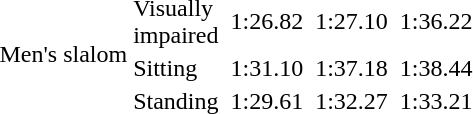<table>
<tr>
<td rowspan="3">Men's slalom<br></td>
<td>Visually<br>impaired</td>
<td></td>
<td>1:26.82</td>
<td></td>
<td>1:27.10</td>
<td></td>
<td>1:36.22</td>
</tr>
<tr>
<td>Sitting</td>
<td></td>
<td>1:31.10</td>
<td></td>
<td>1:37.18</td>
<td></td>
<td>1:38.44</td>
</tr>
<tr>
<td>Standing</td>
<td></td>
<td>1:29.61</td>
<td></td>
<td>1:32.27</td>
<td></td>
<td>1:33.21</td>
</tr>
</table>
